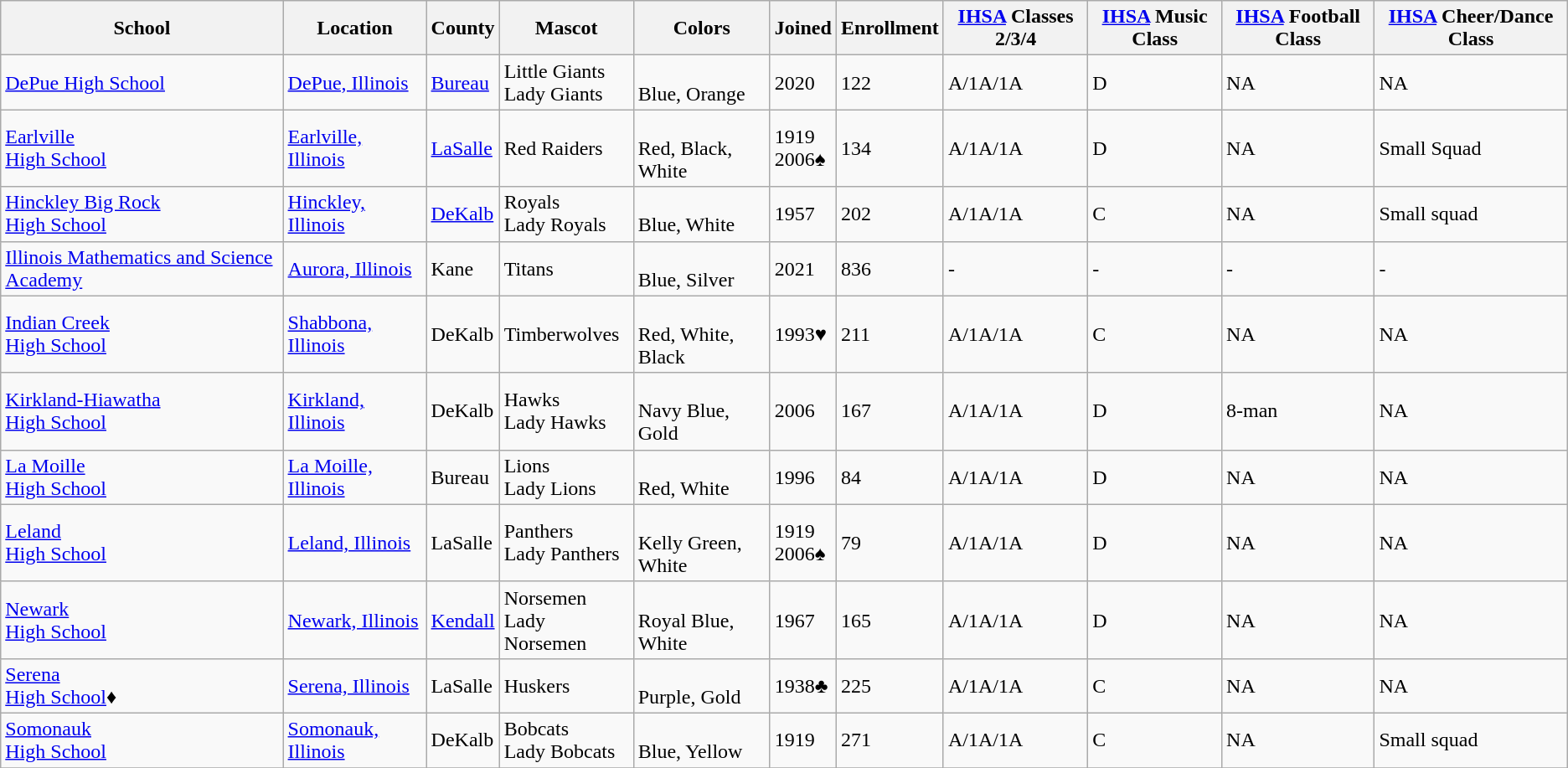<table class="wikitable sortable" style="font-size:100%;">
<tr>
<th>School</th>
<th>Location</th>
<th>County</th>
<th>Mascot</th>
<th>Colors</th>
<th>Joined</th>
<th>Enrollment</th>
<th><a href='#'>IHSA</a> Classes 2/3/4</th>
<th><a href='#'>IHSA</a> Music Class</th>
<th><a href='#'>IHSA</a> Football Class</th>
<th><a href='#'>IHSA</a> Cheer/Dance Class</th>
</tr>
<tr>
<td><a href='#'>DePue High School</a></td>
<td><a href='#'>DePue, Illinois</a></td>
<td><a href='#'>Bureau</a></td>
<td>Little Giants<br>Lady Giants</td>
<td> <br>Blue, Orange</td>
<td>2020</td>
<td>122</td>
<td>A/1A/1A</td>
<td>D</td>
<td>NA</td>
<td>NA</td>
</tr>
<tr>
<td><a href='#'>Earlville<br>High School</a></td>
<td><a href='#'>Earlville, Illinois</a></td>
<td><a href='#'>LaSalle</a></td>
<td>Red Raiders</td>
<td>  <br>Red, Black, White</td>
<td>1919<br>2006♠</td>
<td>134</td>
<td>A/1A/1A</td>
<td>D</td>
<td>NA</td>
<td>Small Squad</td>
</tr>
<tr>
<td><a href='#'>Hinckley Big Rock<br>High School</a></td>
<td><a href='#'>Hinckley, Illinois</a></td>
<td><a href='#'>DeKalb</a></td>
<td>Royals<br>Lady Royals</td>
<td> <br>Blue, White</td>
<td>1957</td>
<td>202</td>
<td>A/1A/1A</td>
<td>C</td>
<td>NA</td>
<td>Small squad</td>
</tr>
<tr>
<td><a href='#'>Illinois Mathematics and Science Academy</a></td>
<td><a href='#'>Aurora, Illinois</a></td>
<td>Kane</td>
<td>Titans</td>
<td> <br>Blue,  Silver</td>
<td>2021</td>
<td>836</td>
<td>-</td>
<td>-</td>
<td>-</td>
<td>-</td>
</tr>
<tr>
<td><a href='#'>Indian Creek<br>High School</a></td>
<td><a href='#'>Shabbona, Illinois</a></td>
<td>DeKalb</td>
<td>Timberwolves</td>
<td>  <br>Red, White, Black</td>
<td>1993♥</td>
<td>211</td>
<td>A/1A/1A</td>
<td>C</td>
<td>NA</td>
<td>NA</td>
</tr>
<tr>
<td><a href='#'>Kirkland-Hiawatha<br>High School</a></td>
<td><a href='#'>Kirkland, Illinois</a></td>
<td>DeKalb</td>
<td>Hawks<br>Lady Hawks</td>
<td>  <br>Navy Blue, Gold</td>
<td>2006</td>
<td>167</td>
<td>A/1A/1A</td>
<td>D</td>
<td>8-man</td>
<td>NA</td>
</tr>
<tr>
<td><a href='#'>La Moille<br>High School</a></td>
<td><a href='#'>La Moille, Illinois</a></td>
<td>Bureau</td>
<td>Lions<br>Lady Lions</td>
<td> <br>Red, White</td>
<td>1996</td>
<td>84</td>
<td>A/1A/1A</td>
<td>D</td>
<td>NA</td>
<td>NA</td>
</tr>
<tr>
<td><a href='#'>Leland<br>High School</a></td>
<td><a href='#'>Leland, Illinois</a></td>
<td>LaSalle</td>
<td>Panthers<br>Lady Panthers</td>
<td> <br>Kelly Green, White</td>
<td>1919<br>2006♠</td>
<td>79</td>
<td>A/1A/1A</td>
<td>D</td>
<td>NA</td>
<td>NA</td>
</tr>
<tr>
<td><a href='#'>Newark<br>High School</a></td>
<td><a href='#'>Newark, Illinois</a></td>
<td><a href='#'>Kendall</a></td>
<td>Norsemen<br>Lady Norsemen</td>
<td> <br>Royal Blue, White</td>
<td>1967</td>
<td>165</td>
<td>A/1A/1A</td>
<td>D</td>
<td>NA</td>
<td>NA</td>
</tr>
<tr>
<td><a href='#'>Serena<br>High School</a>♦</td>
<td><a href='#'>Serena, Illinois</a></td>
<td>LaSalle</td>
<td>Huskers</td>
<td> <br>Purple, Gold</td>
<td>1938♣</td>
<td>225</td>
<td>A/1A/1A</td>
<td>C</td>
<td>NA</td>
<td>NA</td>
</tr>
<tr>
<td><a href='#'>Somonauk<br>High School</a></td>
<td><a href='#'>Somonauk, Illinois</a></td>
<td>DeKalb</td>
<td>Bobcats<br>Lady Bobcats</td>
<td> <br>Blue, Yellow</td>
<td>1919</td>
<td>271</td>
<td>A/1A/1A</td>
<td>C</td>
<td>NA</td>
<td>Small squad</td>
</tr>
<tr>
</tr>
</table>
